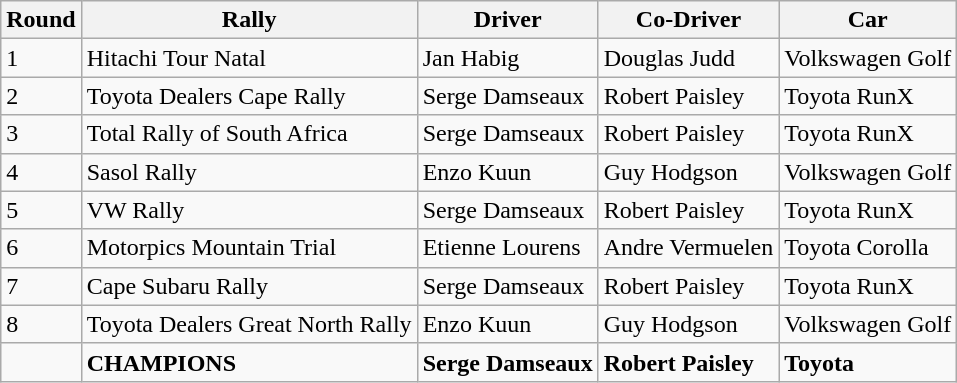<table class="wikitable">
<tr>
<th>Round</th>
<th>Rally</th>
<th>Driver</th>
<th>Co-Driver</th>
<th>Car</th>
</tr>
<tr>
<td>1</td>
<td>Hitachi Tour Natal</td>
<td>Jan Habig</td>
<td>Douglas Judd</td>
<td>Volkswagen Golf</td>
</tr>
<tr>
<td>2</td>
<td>Toyota Dealers Cape Rally</td>
<td>Serge Damseaux</td>
<td>Robert Paisley</td>
<td>Toyota RunX</td>
</tr>
<tr>
<td>3</td>
<td>Total Rally of South Africa</td>
<td>Serge Damseaux</td>
<td>Robert Paisley</td>
<td>Toyota RunX</td>
</tr>
<tr>
<td>4</td>
<td>Sasol Rally</td>
<td>Enzo Kuun</td>
<td>Guy Hodgson</td>
<td>Volkswagen Golf</td>
</tr>
<tr>
<td>5</td>
<td>VW Rally</td>
<td>Serge Damseaux</td>
<td>Robert Paisley</td>
<td>Toyota RunX</td>
</tr>
<tr>
<td>6</td>
<td>Motorpics Mountain Trial</td>
<td>Etienne Lourens</td>
<td>Andre Vermuelen</td>
<td>Toyota Corolla</td>
</tr>
<tr>
<td>7</td>
<td>Cape Subaru Rally</td>
<td>Serge Damseaux</td>
<td>Robert Paisley</td>
<td>Toyota RunX</td>
</tr>
<tr>
<td>8</td>
<td>Toyota Dealers Great North Rally</td>
<td>Enzo Kuun</td>
<td>Guy Hodgson</td>
<td>Volkswagen Golf</td>
</tr>
<tr>
<td></td>
<td><strong>CHAMPIONS</strong></td>
<td><strong>Serge Damseaux</strong></td>
<td><strong>Robert Paisley</strong></td>
<td><strong>Toyota</strong></td>
</tr>
</table>
